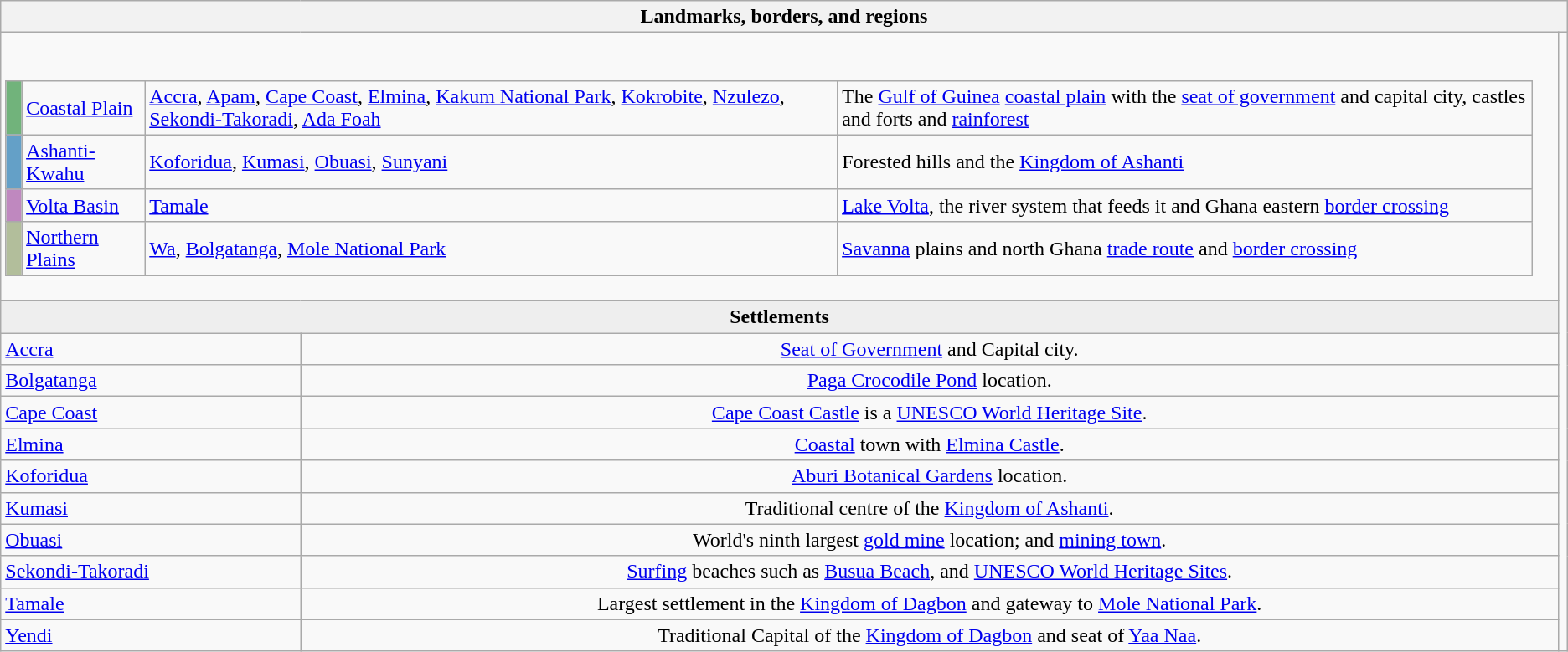<table class="wikitable">
<tr>
<th colspan="3">Landmarks, borders, and regions</th>
</tr>
<tr>
<td colspan="2"><br><table class="wikitable">
<tr>
<td style="background:#71b37b;width:5px"></td>
<td><a href='#'>Coastal Plain</a></td>
<td><a href='#'>Accra</a>, <a href='#'>Apam</a>, <a href='#'>Cape Coast</a>, <a href='#'>Elmina</a>, <a href='#'>Kakum National Park</a>, <a href='#'>Kokrobite</a>, <a href='#'>Nzulezo</a>, <a href='#'>Sekondi-Takoradi</a>, <a href='#'>Ada Foah</a></td>
<td>The <a href='#'>Gulf of Guinea</a> <a href='#'>coastal plain</a> with the <a href='#'>seat of government</a> and capital city, castles and forts and <a href='#'>rainforest</a></td>
</tr>
<tr>
<td style="background:#64a0c7;width:5px"></td>
<td><a href='#'>Ashanti-Kwahu</a></td>
<td><a href='#'>Koforidua</a>, <a href='#'>Kumasi</a>, <a href='#'>Obuasi</a>, <a href='#'>Sunyani</a></td>
<td>Forested hills and the <a href='#'>Kingdom of Ashanti</a></td>
</tr>
<tr>
<td style="background:#bf88bf;width:5px"></td>
<td><a href='#'>Volta Basin</a></td>
<td><a href='#'>Tamale</a></td>
<td><a href='#'>Lake Volta</a>, the river system that feeds it and Ghana eastern <a href='#'>border crossing</a></td>
</tr>
<tr>
<td style="background:#b2be9b;width:5px"></td>
<td><a href='#'>Northern Plains</a></td>
<td><a href='#'>Wa</a>, <a href='#'>Bolgatanga</a>, <a href='#'>Mole National Park</a></td>
<td><a href='#'>Savanna</a> plains and north Ghana <a href='#'>trade route</a> and <a href='#'>border crossing</a></td>
</tr>
</table>
</td>
<td rowspan="12"></td>
</tr>
<tr style="background:#eee;">
<td style="text-align:center;" colspan="2"><strong>Settlements</strong></td>
</tr>
<tr>
<td border = "1"><a href='#'>Accra</a></td>
<td style="text-align:center;"><a href='#'>Seat of Government</a> and Capital city.</td>
</tr>
<tr>
<td border = "1"><a href='#'>Bolgatanga</a></td>
<td style="text-align:center;"><a href='#'>Paga Crocodile Pond</a> location.</td>
</tr>
<tr>
<td border = "1"><a href='#'>Cape Coast</a></td>
<td style="text-align:center;"><a href='#'>Cape Coast Castle</a> is a <a href='#'>UNESCO World Heritage Site</a>.</td>
</tr>
<tr>
<td border = "1"><a href='#'>Elmina</a></td>
<td style="text-align:center;"><a href='#'>Coastal</a> town with <a href='#'>Elmina Castle</a>.</td>
</tr>
<tr>
<td border = "1"><a href='#'>Koforidua</a></td>
<td style="text-align:center;"><a href='#'>Aburi Botanical Gardens</a> location.</td>
</tr>
<tr>
<td border = "1"><a href='#'>Kumasi</a></td>
<td style="text-align:center;">Traditional centre of the <a href='#'>Kingdom of Ashanti</a>.</td>
</tr>
<tr>
<td border = "1"><a href='#'>Obuasi</a></td>
<td style="text-align:center;">World's ninth largest <a href='#'>gold mine</a> location; and <a href='#'>mining town</a>.</td>
</tr>
<tr>
<td border = "1"><a href='#'>Sekondi-Takoradi</a></td>
<td style="text-align:center;"><a href='#'>Surfing</a> beaches such as <a href='#'>Busua Beach</a>, and <a href='#'>UNESCO World Heritage Sites</a>.</td>
</tr>
<tr>
<td border = "1"><a href='#'>Tamale</a></td>
<td style="text-align:center;">Largest settlement in the <a href='#'>Kingdom of Dagbon</a> and gateway to <a href='#'>Mole National Park</a>.</td>
</tr>
<tr>
<td border = "1"><a href='#'>Yendi</a></td>
<td style="text-align:center;">Traditional Capital of the <a href='#'>Kingdom of Dagbon</a> and seat of <a href='#'>Yaa Naa</a>.</td>
</tr>
</table>
